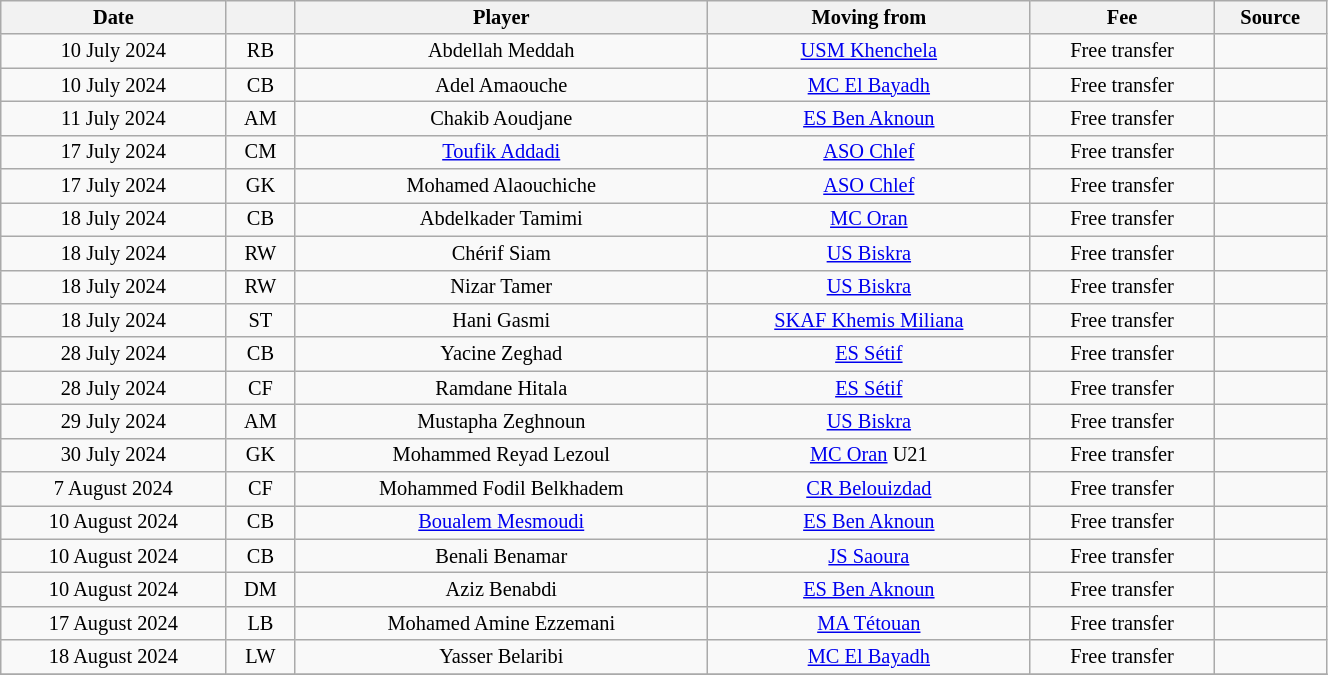<table class="wikitable sortable" style="width:70%; text-align:center; font-size:85%; text-align:centre;">
<tr>
<th>Date</th>
<th></th>
<th>Player</th>
<th>Moving from</th>
<th>Fee</th>
<th>Source</th>
</tr>
<tr>
<td>10 July 2024</td>
<td>RB</td>
<td> Abdellah Meddah</td>
<td><a href='#'>USM Khenchela</a></td>
<td>Free transfer</td>
<td></td>
</tr>
<tr>
<td>10 July 2024</td>
<td>CB</td>
<td> Adel Amaouche</td>
<td><a href='#'>MC El Bayadh</a></td>
<td>Free transfer</td>
<td></td>
</tr>
<tr>
<td>11 July 2024</td>
<td>AM</td>
<td> Chakib Aoudjane</td>
<td><a href='#'>ES Ben Aknoun</a></td>
<td>Free transfer</td>
<td></td>
</tr>
<tr>
<td>17 July 2024</td>
<td>CM</td>
<td> <a href='#'>Toufik Addadi</a></td>
<td><a href='#'>ASO Chlef</a></td>
<td>Free transfer</td>
<td></td>
</tr>
<tr>
<td>17 July 2024</td>
<td>GK</td>
<td> Mohamed Alaouchiche</td>
<td><a href='#'>ASO Chlef</a></td>
<td>Free transfer</td>
<td></td>
</tr>
<tr>
<td>18 July 2024</td>
<td>CB</td>
<td> Abdelkader Tamimi</td>
<td><a href='#'>MC Oran</a></td>
<td>Free transfer</td>
<td></td>
</tr>
<tr>
<td>18 July 2024</td>
<td>RW</td>
<td> Chérif Siam</td>
<td><a href='#'>US Biskra</a></td>
<td>Free transfer</td>
<td></td>
</tr>
<tr>
<td>18 July 2024</td>
<td>RW</td>
<td> Nizar Tamer</td>
<td><a href='#'>US Biskra</a></td>
<td>Free transfer</td>
<td></td>
</tr>
<tr>
<td>18 July 2024</td>
<td>ST</td>
<td> Hani Gasmi</td>
<td><a href='#'>SKAF Khemis Miliana</a></td>
<td>Free transfer</td>
<td></td>
</tr>
<tr>
<td>28 July 2024</td>
<td>CB</td>
<td> Yacine Zeghad</td>
<td><a href='#'>ES Sétif</a></td>
<td>Free transfer</td>
<td></td>
</tr>
<tr>
<td>28 July 2024</td>
<td>CF</td>
<td> Ramdane Hitala</td>
<td><a href='#'>ES Sétif</a></td>
<td>Free transfer</td>
<td></td>
</tr>
<tr>
<td>29 July 2024</td>
<td>AM</td>
<td> Mustapha Zeghnoun</td>
<td><a href='#'>US Biskra</a></td>
<td>Free transfer</td>
<td></td>
</tr>
<tr>
<td>30 July 2024</td>
<td>GK</td>
<td> Mohammed Reyad Lezoul</td>
<td><a href='#'>MC Oran</a> U21</td>
<td>Free transfer</td>
<td></td>
</tr>
<tr>
<td>7 August 2024</td>
<td>CF</td>
<td> Mohammed Fodil Belkhadem</td>
<td><a href='#'>CR Belouizdad</a></td>
<td>Free transfer</td>
<td></td>
</tr>
<tr>
<td>10 August 2024</td>
<td>CB</td>
<td> <a href='#'>Boualem Mesmoudi</a></td>
<td><a href='#'>ES Ben Aknoun</a></td>
<td>Free transfer</td>
<td></td>
</tr>
<tr>
<td>10 August 2024</td>
<td>CB</td>
<td> Benali Benamar</td>
<td><a href='#'>JS Saoura</a></td>
<td>Free transfer</td>
<td></td>
</tr>
<tr>
<td>10 August 2024</td>
<td>DM</td>
<td> Aziz Benabdi</td>
<td><a href='#'>ES Ben Aknoun</a></td>
<td>Free transfer</td>
<td></td>
</tr>
<tr>
<td>17 August 2024</td>
<td>LB</td>
<td> Mohamed Amine Ezzemani</td>
<td> <a href='#'>MA Tétouan</a></td>
<td>Free transfer</td>
<td></td>
</tr>
<tr>
<td>18 August 2024</td>
<td>LW</td>
<td> Yasser Belaribi</td>
<td><a href='#'>MC El Bayadh</a></td>
<td>Free transfer</td>
<td></td>
</tr>
<tr>
</tr>
</table>
